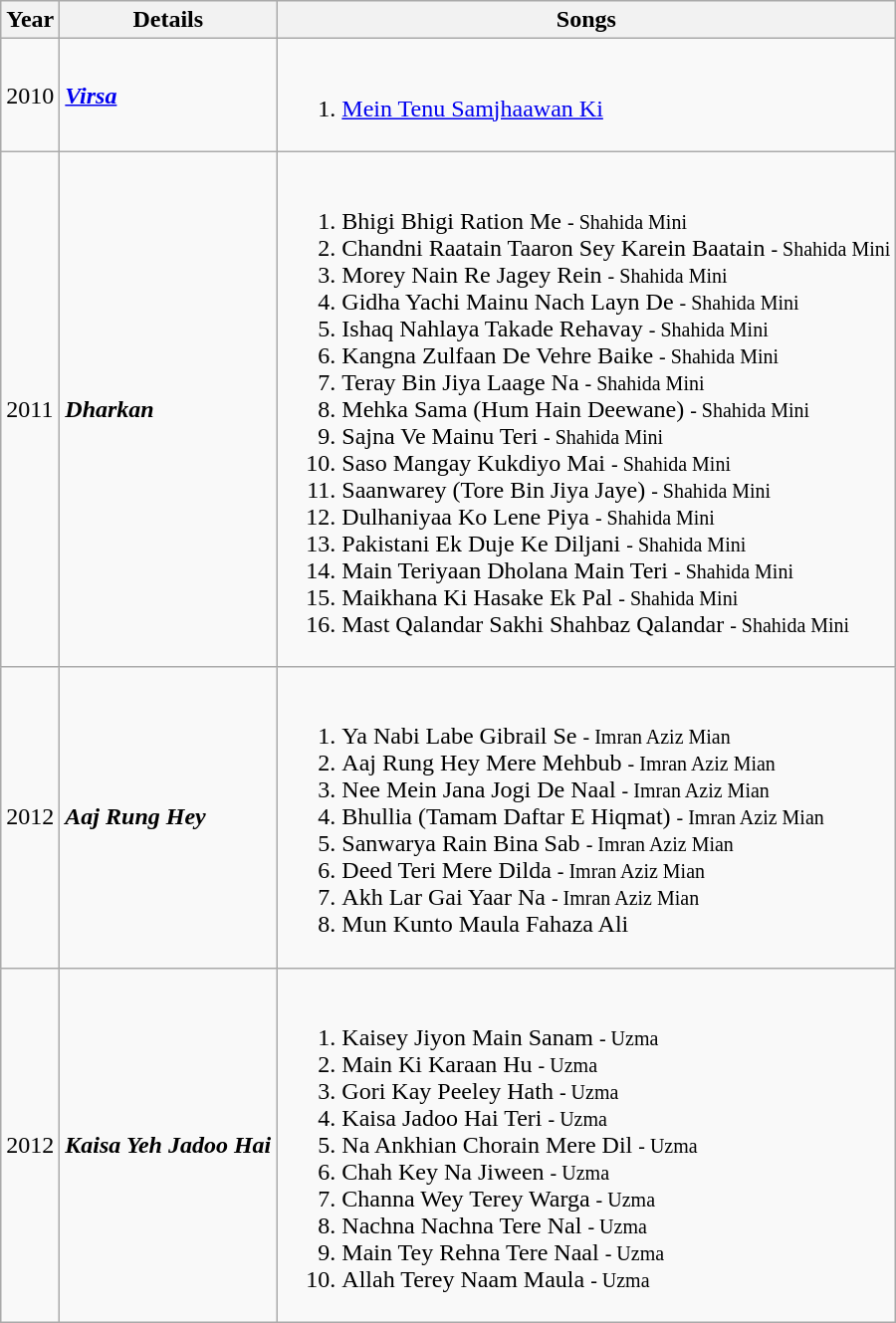<table class="wikitable sortable">
<tr>
<th>Year</th>
<th>Details</th>
<th>Songs</th>
</tr>
<tr>
<td>2010</td>
<td><strong><em><a href='#'>Virsa</a></em></strong></td>
<td><br><ol><li><a href='#'>Mein Tenu Samjhaawan Ki</a></li></ol></td>
</tr>
<tr>
<td>2011</td>
<td><strong><em>Dharkan</em></strong></td>
<td><br><ol><li>Bhigi Bhigi Ration Me <small>- Shahida Mini</small></li><li>Chandni Raatain Taaron Sey Karein Baatain <small>- Shahida Mini</small></li><li>Morey Nain Re Jagey Rein <small>- Shahida Mini</small></li><li>Gidha Yachi Mainu Nach Layn De <small>- Shahida Mini</small></li><li>Ishaq Nahlaya Takade Rehavay <small>- Shahida Mini</small></li><li>Kangna Zulfaan De Vehre Baike <small>- Shahida Mini</small></li><li>Teray Bin Jiya Laage Na <small>- Shahida Mini</small></li><li>Mehka Sama (Hum Hain Deewane) <small>- Shahida Mini</small></li><li>Sajna Ve Mainu Teri <small>- Shahida Mini</small></li><li>Saso Mangay Kukdiyo Mai <small>- Shahida Mini</small></li><li>Saanwarey (Tore Bin Jiya Jaye) <small>- Shahida Mini</small></li><li>Dulhaniyaa Ko Lene Piya <small>- Shahida Mini</small></li><li>Pakistani Ek Duje Ke Diljani <small>- Shahida Mini</small></li><li>Main Teriyaan Dholana Main Teri <small>- Shahida Mini</small></li><li>Maikhana Ki Hasake Ek Pal <small>- Shahida Mini</small></li><li>Mast Qalandar Sakhi Shahbaz Qalandar <small>- Shahida Mini</small></li></ol></td>
</tr>
<tr>
<td>2012</td>
<td><strong><em>Aaj Rung Hey</em></strong></td>
<td><br><ol><li>Ya Nabi Labe Gibrail Se <small>- Imran Aziz Mian</small></li><li>Aaj Rung Hey Mere Mehbub <small>- Imran Aziz Mian</small></li><li>Nee Mein Jana Jogi De Naal <small>- Imran Aziz Mian</small></li><li>Bhullia (Tamam Daftar E Hiqmat) <small>- Imran Aziz Mian</small></li><li>Sanwarya Rain Bina Sab <small>- Imran Aziz Mian</small></li><li>Deed Teri Mere Dilda <small>- Imran Aziz Mian</small></li><li>Akh Lar Gai Yaar Na <small>- Imran Aziz Mian</small></li><li>Mun Kunto Maula Fahaza Ali</li></ol></td>
</tr>
<tr>
<td>2012</td>
<td><strong><em>Kaisa Yeh Jadoo Hai</em></strong></td>
<td><br><ol><li>Kaisey Jiyon Main Sanam <small>- Uzma </small></li><li>Main Ki Karaan Hu <small>- Uzma </small></li><li>Gori Kay Peeley Hath <small>- Uzma </small></li><li>Kaisa Jadoo Hai Teri <small>- Uzma </small></li><li>Na Ankhian Chorain Mere Dil <small>- Uzma </small></li><li>Chah Key Na Jiween <small>- Uzma </small></li><li>Channa Wey Terey Warga <small>- Uzma </small></li><li>Nachna Nachna Tere Nal <small>- Uzma </small></li><li>Main Tey Rehna Tere Naal <small>- Uzma </small></li><li>Allah Terey Naam Maula <small>- Uzma </small></li></ol></td>
</tr>
</table>
